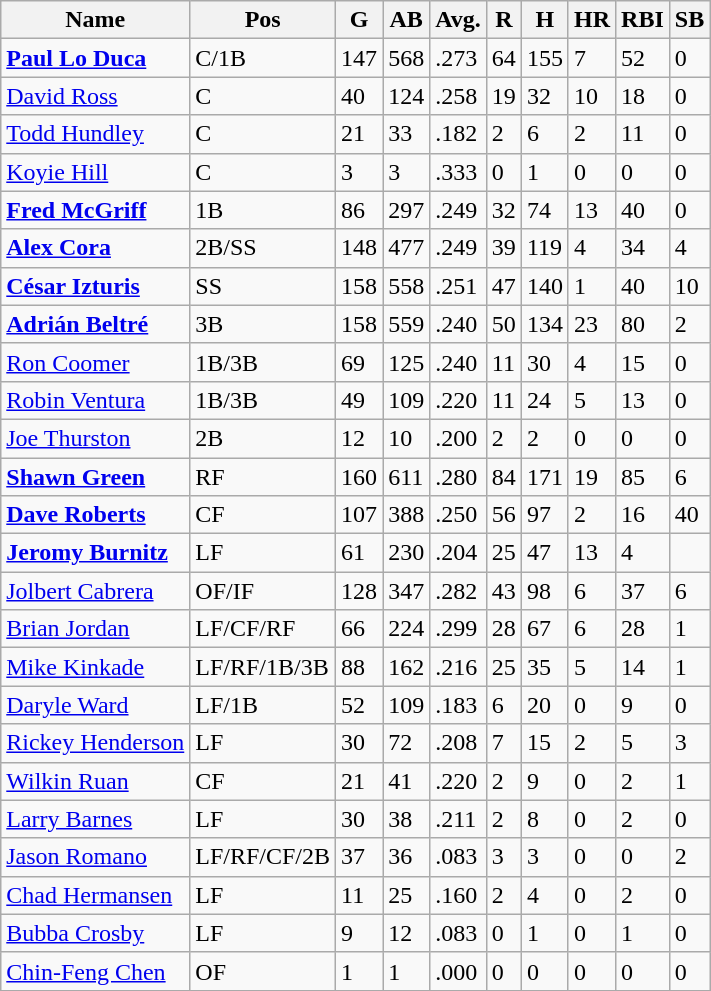<table class="wikitable sortable" style="text-align:left">
<tr>
<th>Name</th>
<th>Pos</th>
<th>G</th>
<th>AB</th>
<th>Avg.</th>
<th>R</th>
<th>H</th>
<th>HR</th>
<th>RBI</th>
<th>SB</th>
</tr>
<tr>
<td><strong><a href='#'>Paul Lo Duca</a></strong></td>
<td>C/1B</td>
<td>147</td>
<td>568</td>
<td>.273</td>
<td>64</td>
<td>155</td>
<td>7</td>
<td>52</td>
<td>0</td>
</tr>
<tr>
<td><a href='#'>David Ross</a></td>
<td>C</td>
<td>40</td>
<td>124</td>
<td>.258</td>
<td>19</td>
<td>32</td>
<td>10</td>
<td>18</td>
<td>0</td>
</tr>
<tr>
<td><a href='#'>Todd Hundley</a></td>
<td>C</td>
<td>21</td>
<td>33</td>
<td>.182</td>
<td>2</td>
<td>6</td>
<td>2</td>
<td>11</td>
<td>0</td>
</tr>
<tr>
<td><a href='#'>Koyie Hill</a></td>
<td>C</td>
<td>3</td>
<td>3</td>
<td>.333</td>
<td>0</td>
<td>1</td>
<td>0</td>
<td>0</td>
<td>0</td>
</tr>
<tr>
<td><strong><a href='#'>Fred McGriff</a></strong></td>
<td>1B</td>
<td>86</td>
<td>297</td>
<td>.249</td>
<td>32</td>
<td>74</td>
<td>13</td>
<td>40</td>
<td>0</td>
</tr>
<tr>
<td><strong><a href='#'>Alex Cora</a></strong></td>
<td>2B/SS</td>
<td>148</td>
<td>477</td>
<td>.249</td>
<td>39</td>
<td>119</td>
<td>4</td>
<td>34</td>
<td>4</td>
</tr>
<tr>
<td><strong><a href='#'>César Izturis</a></strong></td>
<td>SS</td>
<td>158</td>
<td>558</td>
<td>.251</td>
<td>47</td>
<td>140</td>
<td>1</td>
<td>40</td>
<td>10</td>
</tr>
<tr>
<td><strong><a href='#'>Adrián Beltré</a></strong></td>
<td>3B</td>
<td>158</td>
<td>559</td>
<td>.240</td>
<td>50</td>
<td>134</td>
<td>23</td>
<td>80</td>
<td>2</td>
</tr>
<tr>
<td><a href='#'>Ron Coomer</a></td>
<td>1B/3B</td>
<td>69</td>
<td>125</td>
<td>.240</td>
<td>11</td>
<td>30</td>
<td>4</td>
<td>15</td>
<td>0</td>
</tr>
<tr>
<td><a href='#'>Robin Ventura</a></td>
<td>1B/3B</td>
<td>49</td>
<td>109</td>
<td>.220</td>
<td>11</td>
<td>24</td>
<td>5</td>
<td>13</td>
<td>0</td>
</tr>
<tr>
<td><a href='#'>Joe Thurston</a></td>
<td>2B</td>
<td>12</td>
<td>10</td>
<td>.200</td>
<td>2</td>
<td>2</td>
<td>0</td>
<td>0</td>
<td>0</td>
</tr>
<tr>
<td><strong><a href='#'>Shawn Green</a></strong></td>
<td>RF</td>
<td>160</td>
<td>611</td>
<td>.280</td>
<td>84</td>
<td>171</td>
<td>19</td>
<td>85</td>
<td>6</td>
</tr>
<tr>
<td><strong><a href='#'>Dave Roberts</a></strong></td>
<td>CF</td>
<td>107</td>
<td>388</td>
<td>.250</td>
<td>56</td>
<td>97</td>
<td>2</td>
<td>16</td>
<td>40</td>
</tr>
<tr>
<td><strong><a href='#'>Jeromy Burnitz</a></strong></td>
<td>LF</td>
<td>61</td>
<td>230</td>
<td>.204</td>
<td>25</td>
<td>47</td>
<td>13</td>
<td 32>4</td>
</tr>
<tr>
<td><a href='#'>Jolbert Cabrera</a></td>
<td>OF/IF</td>
<td>128</td>
<td>347</td>
<td>.282</td>
<td>43</td>
<td>98</td>
<td>6</td>
<td>37</td>
<td>6</td>
</tr>
<tr>
<td><a href='#'>Brian Jordan</a></td>
<td>LF/CF/RF</td>
<td>66</td>
<td>224</td>
<td>.299</td>
<td>28</td>
<td>67</td>
<td>6</td>
<td>28</td>
<td>1</td>
</tr>
<tr>
<td><a href='#'>Mike Kinkade</a></td>
<td>LF/RF/1B/3B</td>
<td>88</td>
<td>162</td>
<td>.216</td>
<td>25</td>
<td>35</td>
<td>5</td>
<td>14</td>
<td>1</td>
</tr>
<tr>
<td><a href='#'>Daryle Ward</a></td>
<td>LF/1B</td>
<td>52</td>
<td>109</td>
<td>.183</td>
<td>6</td>
<td>20</td>
<td>0</td>
<td>9</td>
<td>0</td>
</tr>
<tr>
<td><a href='#'>Rickey Henderson</a></td>
<td>LF</td>
<td>30</td>
<td>72</td>
<td>.208</td>
<td>7</td>
<td>15</td>
<td>2</td>
<td>5</td>
<td>3</td>
</tr>
<tr>
<td><a href='#'>Wilkin Ruan</a></td>
<td>CF</td>
<td>21</td>
<td>41</td>
<td>.220</td>
<td>2</td>
<td>9</td>
<td>0</td>
<td>2</td>
<td>1</td>
</tr>
<tr>
<td><a href='#'>Larry Barnes</a></td>
<td>LF</td>
<td>30</td>
<td>38</td>
<td>.211</td>
<td>2</td>
<td>8</td>
<td>0</td>
<td>2</td>
<td>0</td>
</tr>
<tr>
<td><a href='#'>Jason Romano</a></td>
<td>LF/RF/CF/2B</td>
<td>37</td>
<td>36</td>
<td>.083</td>
<td>3</td>
<td>3</td>
<td>0</td>
<td>0</td>
<td>2</td>
</tr>
<tr>
<td><a href='#'>Chad Hermansen</a></td>
<td>LF</td>
<td>11</td>
<td>25</td>
<td>.160</td>
<td>2</td>
<td>4</td>
<td>0</td>
<td>2</td>
<td>0</td>
</tr>
<tr>
<td><a href='#'>Bubba Crosby</a></td>
<td>LF</td>
<td>9</td>
<td>12</td>
<td>.083</td>
<td>0</td>
<td>1</td>
<td>0</td>
<td>1</td>
<td>0</td>
</tr>
<tr>
<td><a href='#'>Chin-Feng Chen</a></td>
<td>OF</td>
<td>1</td>
<td>1</td>
<td>.000</td>
<td>0</td>
<td>0</td>
<td>0</td>
<td>0</td>
<td>0</td>
</tr>
<tr>
</tr>
</table>
